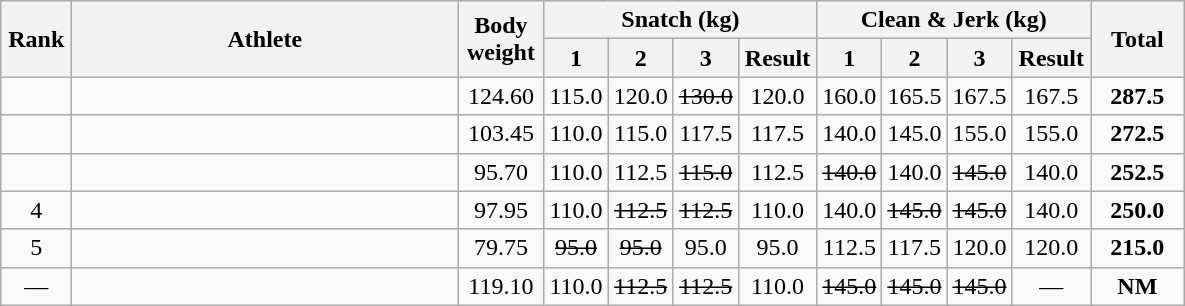<table class = "wikitable" style="text-align:center;">
<tr>
<th rowspan=2 width=40>Rank</th>
<th rowspan=2 width=250>Athlete</th>
<th rowspan=2 width=50>Body weight</th>
<th colspan=4>Snatch (kg)</th>
<th colspan=4>Clean & Jerk (kg)</th>
<th rowspan=2 width=55>Total</th>
</tr>
<tr>
<th width=35>1</th>
<th width=35>2</th>
<th width=35>3</th>
<th width=45>Result</th>
<th width=35>1</th>
<th width=35>2</th>
<th width=35>3</th>
<th width=45>Result</th>
</tr>
<tr>
<td></td>
<td align=left></td>
<td>124.60</td>
<td>115.0</td>
<td>120.0</td>
<td><s>130.0</s></td>
<td>120.0</td>
<td>160.0</td>
<td>165.5</td>
<td>167.5</td>
<td>167.5</td>
<td><strong>287.5</strong></td>
</tr>
<tr>
<td></td>
<td align=left></td>
<td>103.45</td>
<td>110.0</td>
<td>115.0</td>
<td>117.5</td>
<td>117.5</td>
<td>140.0</td>
<td>145.0</td>
<td>155.0</td>
<td>155.0</td>
<td><strong>272.5</strong></td>
</tr>
<tr>
<td></td>
<td align=left></td>
<td>95.70</td>
<td>110.0</td>
<td>112.5</td>
<td><s>115.0</s></td>
<td>112.5</td>
<td><s>140.0</s></td>
<td>140.0</td>
<td><s>145.0</s></td>
<td>140.0</td>
<td><strong>252.5</strong></td>
</tr>
<tr>
<td>4</td>
<td align=left></td>
<td>97.95</td>
<td>110.0</td>
<td><s>112.5</s></td>
<td><s>112.5</s></td>
<td>110.0</td>
<td>140.0</td>
<td><s>145.0</s></td>
<td><s>145.0</s></td>
<td>140.0</td>
<td><strong>250.0</strong></td>
</tr>
<tr>
<td>5</td>
<td align=left></td>
<td>79.75</td>
<td><s>95.0</s></td>
<td><s>95.0</s></td>
<td>95.0</td>
<td>95.0</td>
<td>112.5</td>
<td>117.5</td>
<td>120.0</td>
<td>120.0</td>
<td><strong>215.0</strong></td>
</tr>
<tr>
<td>—</td>
<td align=left></td>
<td>119.10</td>
<td>110.0</td>
<td><s>112.5</s></td>
<td><s>112.5</s></td>
<td>110.0</td>
<td><s>145.0</s></td>
<td><s>145.0</s></td>
<td><s>145.0</s></td>
<td>—</td>
<td><strong>NM</strong></td>
</tr>
</table>
